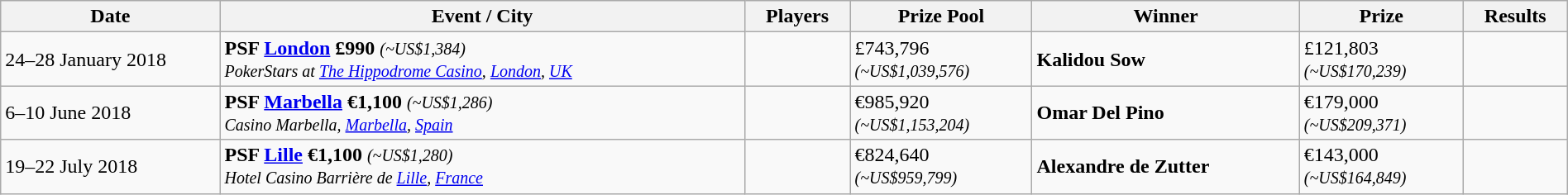<table class="wikitable" width="100%">
<tr>
<th width="14%">Date</th>
<th !width="16%">Event / City</th>
<th !width="11%">Players</th>
<th !width="14%">Prize Pool</th>
<th !width="18%">Winner</th>
<th !width="14%">Prize</th>
<th !width="11%">Results</th>
</tr>
<tr>
<td>24–28 January 2018</td>
<td> <strong>PSF <a href='#'>London</a> £990 </strong><small><em>(~US$1,384)</em></small><br><small><em>PokerStars at <a href='#'>The Hippodrome Casino</a>, <a href='#'>London</a>, <a href='#'>UK</a></em></small></td>
<td></td>
<td>£743,796<br><small><em>(~US$1,039,576)</em></small></td>
<td> <strong>Kalidou Sow</strong></td>
<td>£121,803<br><small><em>(~US$170,239)</em></small></td>
<td></td>
</tr>
<tr>
<td>6–10 June 2018</td>
<td> <strong>PSF <a href='#'>Marbella</a> €1,100 </strong><small><em>(~US$1,286)</em></small><br><small><em>Casino Marbella, <a href='#'>Marbella</a>, <a href='#'>Spain</a></em></small></td>
<td></td>
<td>€985,920<br><small><em>(~US$1,153,204)</em></small></td>
<td> <strong>Omar Del Pino</strong></td>
<td>€179,000<br><small><em>(~US$209,371)</em></small></td>
<td></td>
</tr>
<tr>
<td>19–22 July 2018</td>
<td> <strong>PSF <a href='#'>Lille</a> €1,100 </strong><small><em>(~US$1,280)</em></small><br><small><em>Hotel Casino Barrière de <a href='#'>Lille</a>, <a href='#'>France</a></em></small></td>
<td></td>
<td>€824,640<br><small><em>(~US$959,799)</em></small></td>
<td> <strong>Alexandre de Zutter</strong></td>
<td>€143,000<br><small><em>(~US$164,849)</em></small></td>
<td></td>
</tr>
</table>
